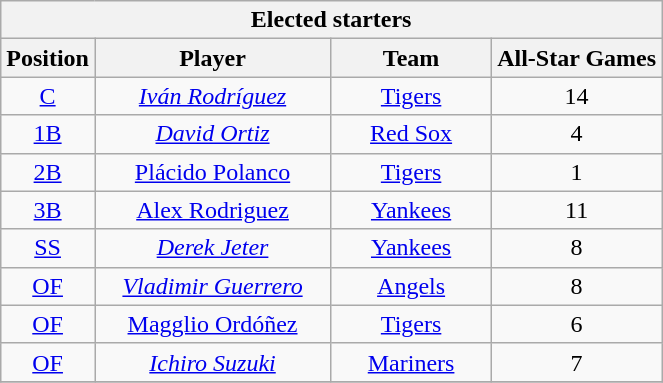<table class="wikitable" style="font-size: 100%; text-align:center;">
<tr>
<th colspan="4">Elected starters</th>
</tr>
<tr>
<th>Position</th>
<th width="150">Player</th>
<th width="100">Team</th>
<th>All-Star Games</th>
</tr>
<tr>
<td><a href='#'>C</a></td>
<td><em><a href='#'>Iván Rodríguez</a></em></td>
<td><a href='#'>Tigers</a></td>
<td>14</td>
</tr>
<tr>
<td><a href='#'>1B</a></td>
<td><em><a href='#'>David Ortiz</a></em></td>
<td><a href='#'>Red Sox</a></td>
<td>4</td>
</tr>
<tr>
<td><a href='#'>2B</a></td>
<td><a href='#'>Plácido Polanco</a></td>
<td><a href='#'>Tigers</a></td>
<td>1</td>
</tr>
<tr>
<td><a href='#'>3B</a></td>
<td><a href='#'>Alex Rodriguez</a></td>
<td><a href='#'>Yankees</a></td>
<td>11</td>
</tr>
<tr>
<td><a href='#'>SS</a></td>
<td><em><a href='#'>Derek Jeter</a></em></td>
<td><a href='#'>Yankees</a></td>
<td align="center">8</td>
</tr>
<tr>
<td><a href='#'>OF</a></td>
<td><em><a href='#'>Vladimir Guerrero</a></em></td>
<td><a href='#'>Angels</a></td>
<td>8</td>
</tr>
<tr>
<td><a href='#'>OF</a></td>
<td><a href='#'>Magglio Ordóñez</a></td>
<td><a href='#'>Tigers</a></td>
<td>6</td>
</tr>
<tr>
<td><a href='#'>OF</a></td>
<td><em><a href='#'>Ichiro Suzuki</a></em></td>
<td><a href='#'>Mariners</a></td>
<td>7</td>
</tr>
<tr>
</tr>
</table>
